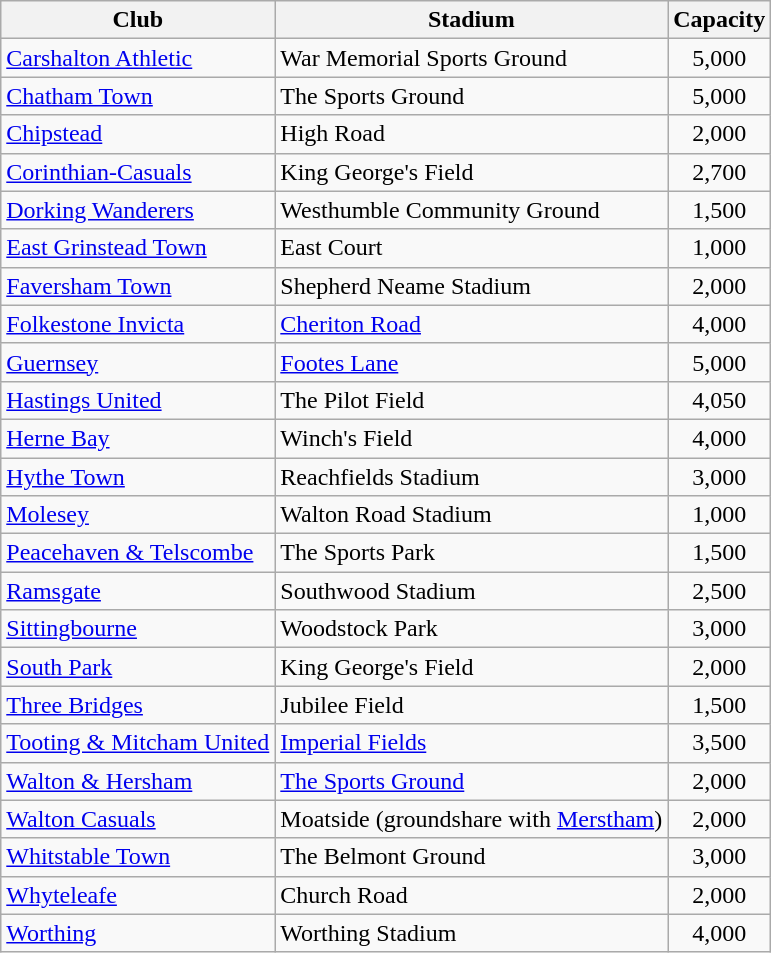<table class="wikitable sortable">
<tr>
<th>Club</th>
<th>Stadium</th>
<th>Capacity</th>
</tr>
<tr>
<td><a href='#'>Carshalton Athletic</a></td>
<td>War Memorial Sports Ground</td>
<td align="center">5,000</td>
</tr>
<tr>
<td><a href='#'>Chatham Town</a></td>
<td>The Sports Ground</td>
<td align="center">5,000</td>
</tr>
<tr>
<td><a href='#'>Chipstead</a></td>
<td>High Road</td>
<td align="center">2,000</td>
</tr>
<tr>
<td><a href='#'>Corinthian-Casuals</a></td>
<td>King George's Field</td>
<td align="center">2,700</td>
</tr>
<tr>
<td><a href='#'>Dorking Wanderers</a></td>
<td>Westhumble Community Ground</td>
<td align="center">1,500</td>
</tr>
<tr>
<td><a href='#'>East Grinstead Town</a></td>
<td>East Court</td>
<td align="center">1,000</td>
</tr>
<tr>
<td><a href='#'>Faversham Town</a></td>
<td>Shepherd Neame Stadium</td>
<td align="center">2,000</td>
</tr>
<tr>
<td><a href='#'>Folkestone Invicta</a></td>
<td><a href='#'>Cheriton Road</a></td>
<td align="center">4,000</td>
</tr>
<tr>
<td><a href='#'>Guernsey</a></td>
<td><a href='#'>Footes Lane</a></td>
<td align=center>5,000</td>
</tr>
<tr>
<td><a href='#'>Hastings United</a></td>
<td>The Pilot Field</td>
<td align=center>4,050</td>
</tr>
<tr>
<td><a href='#'>Herne Bay</a></td>
<td>Winch's Field</td>
<td align="center">4,000</td>
</tr>
<tr>
<td><a href='#'>Hythe Town</a></td>
<td>Reachfields Stadium</td>
<td align="center">3,000</td>
</tr>
<tr>
<td><a href='#'>Molesey</a></td>
<td>Walton Road Stadium</td>
<td align="center">1,000</td>
</tr>
<tr>
<td><a href='#'>Peacehaven & Telscombe</a></td>
<td>The Sports Park</td>
<td align="center">1,500</td>
</tr>
<tr>
<td><a href='#'>Ramsgate</a></td>
<td>Southwood Stadium</td>
<td align="center">2,500</td>
</tr>
<tr>
<td><a href='#'>Sittingbourne</a></td>
<td>Woodstock Park</td>
<td align="center">3,000</td>
</tr>
<tr>
<td><a href='#'>South Park</a></td>
<td>King George's Field</td>
<td align="center">2,000</td>
</tr>
<tr>
<td><a href='#'>Three Bridges</a></td>
<td>Jubilee Field</td>
<td align="center">1,500</td>
</tr>
<tr>
<td><a href='#'>Tooting & Mitcham United</a></td>
<td><a href='#'>Imperial Fields</a></td>
<td align="center">3,500</td>
</tr>
<tr>
<td><a href='#'>Walton & Hersham</a></td>
<td><a href='#'>The Sports Ground</a></td>
<td align="center">2,000</td>
</tr>
<tr>
<td><a href='#'>Walton Casuals</a></td>
<td>Moatside (groundshare with <a href='#'>Merstham</a>)</td>
<td align="center">2,000</td>
</tr>
<tr>
<td><a href='#'>Whitstable Town</a></td>
<td>The Belmont Ground</td>
<td align="center">3,000</td>
</tr>
<tr>
<td><a href='#'>Whyteleafe</a></td>
<td>Church Road</td>
<td align="center">2,000</td>
</tr>
<tr>
<td><a href='#'>Worthing</a></td>
<td>Worthing Stadium</td>
<td align="center">4,000</td>
</tr>
</table>
